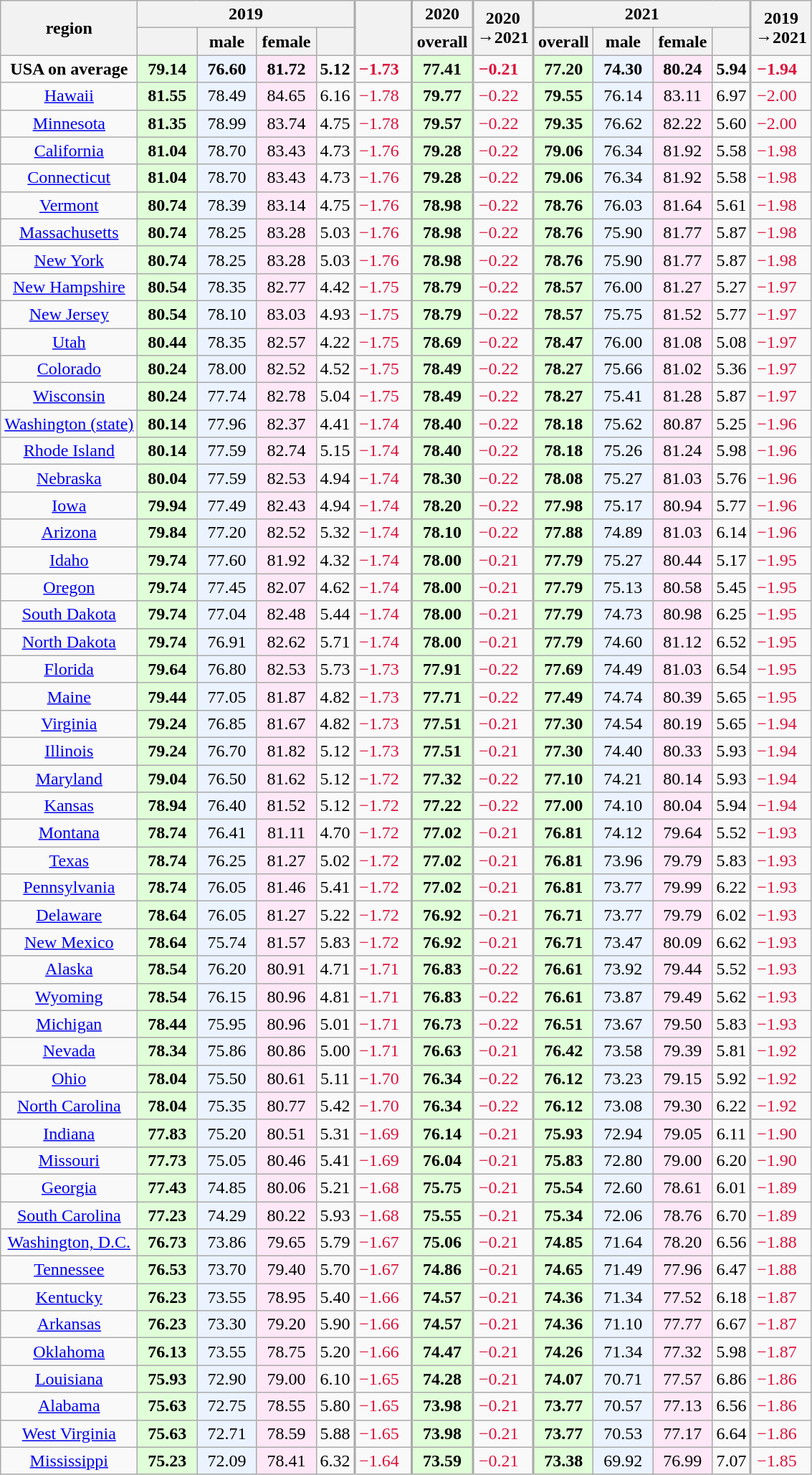<table class="wikitable sortable mw-datatable static-row-numbers sticky-header-multi sort-under col1left col6right col8right col13right" style="text-align:center;">
<tr>
<th rowspan=2 style="vertical-align:middle;">region</th>
<th colspan=4>2019</th>
<th rowspan=2 style="vertical-align:middle;border-left-width:2px;"></th>
<th style="border-left-width:2px;">2020</th>
<th rowspan=2 style="vertical-align:middle;border-left-width:2px;">2020<br>→2021</th>
<th colspan=4 style="border-left-width:2px;">2021</th>
<th rowspan=2 style="vertical-align:middle;border-left-width:2px;">2019<br>→2021</th>
</tr>
<tr>
<th style="vertical-align:middle;min-width:3em;"></th>
<th style="vertical-align:middle;min-width:3em;">male</th>
<th style="vertical-align:middle;min-width:3em;">female</th>
<th></th>
<th style="vertical-align:middle;min-width:3em;border-left-width:2px;">overall</th>
<th style="vertical-align:middle;min-width:3em;border-left-width:2px;">overall</th>
<th style="vertical-align:middle;min-width:3em;">male</th>
<th style="vertical-align:middle;min-width:3em;">female</th>
<th></th>
</tr>
<tr class=static-row-header>
<td><strong>USA on average</strong></td>
<td style="background:#e0ffd8;"><strong>79.14</strong></td>
<td style="background:#eaf3ff;"><strong>76.60</strong></td>
<td style="background:#fee7f6;"><strong>81.72</strong></td>
<td><strong>5.12</strong></td>
<td style="padding-right:1.5ex;color:crimson;border-left-width:2px;"><strong>−1.73</strong></td>
<td style="background:#e0ffd8;border-left-width:2px;"><strong>77.41</strong></td>
<td style="padding-right:1.5ex;color:crimson;border-left-width:2px;"><strong>−0.21</strong></td>
<td style="background:#e0ffd8;border-left-width:2px;"><strong>77.20</strong></td>
<td style="background:#eaf3ff;"><strong>74.30</strong></td>
<td style="background:#fee7f6;"><strong>80.24</strong></td>
<td><strong>5.94</strong></td>
<td style="padding-right:1.5ex;color:crimson;border-left-width:2px;"><strong>−1.94</strong></td>
</tr>
<tr>
<td><a href='#'>Hawaii</a></td>
<td style="background:#e0ffd8;"><strong>81.55</strong></td>
<td style="background:#eaf3ff;">78.49</td>
<td style="background:#fee7f6;">84.65</td>
<td>6.16</td>
<td style="padding-right:1.5ex;color:crimson;border-left-width:2px;">−1.78</td>
<td style="background:#e0ffd8;border-left-width:2px;"><strong>79.77</strong></td>
<td style="padding-right:1.5ex;color:crimson;border-left-width:2px;">−0.22</td>
<td style="background:#e0ffd8;border-left-width:2px;"><strong>79.55</strong></td>
<td style="background:#eaf3ff;">76.14</td>
<td style="background:#fee7f6;">83.11</td>
<td>6.97</td>
<td style="padding-right:1.5ex;color:crimson;border-left-width:2px;">−2.00</td>
</tr>
<tr>
<td><a href='#'>Minnesota</a></td>
<td style="background:#e0ffd8;"><strong>81.35</strong></td>
<td style="background:#eaf3ff;">78.99</td>
<td style="background:#fee7f6;">83.74</td>
<td>4.75</td>
<td style="padding-right:1.5ex;color:crimson;border-left-width:2px;">−1.78</td>
<td style="background:#e0ffd8;border-left-width:2px;"><strong>79.57</strong></td>
<td style="padding-right:1.5ex;color:crimson;border-left-width:2px;">−0.22</td>
<td style="background:#e0ffd8;border-left-width:2px;"><strong>79.35</strong></td>
<td style="background:#eaf3ff;">76.62</td>
<td style="background:#fee7f6;">82.22</td>
<td>5.60</td>
<td style="padding-right:1.5ex;color:crimson;border-left-width:2px;">−2.00</td>
</tr>
<tr>
<td><a href='#'>California</a></td>
<td style="background:#e0ffd8;"><strong>81.04</strong></td>
<td style="background:#eaf3ff;">78.70</td>
<td style="background:#fee7f6;">83.43</td>
<td>4.73</td>
<td style="padding-right:1.5ex;color:crimson;border-left-width:2px;">−1.76</td>
<td style="background:#e0ffd8;border-left-width:2px;"><strong>79.28</strong></td>
<td style="padding-right:1.5ex;color:crimson;border-left-width:2px;">−0.22</td>
<td style="background:#e0ffd8;border-left-width:2px;"><strong>79.06</strong></td>
<td style="background:#eaf3ff;">76.34</td>
<td style="background:#fee7f6;">81.92</td>
<td>5.58</td>
<td style="padding-right:1.5ex;color:crimson;border-left-width:2px;">−1.98</td>
</tr>
<tr>
<td><a href='#'>Connecticut</a></td>
<td style="background:#e0ffd8;"><strong>81.04</strong></td>
<td style="background:#eaf3ff;">78.70</td>
<td style="background:#fee7f6;">83.43</td>
<td>4.73</td>
<td style="padding-right:1.5ex;color:crimson;border-left-width:2px;">−1.76</td>
<td style="background:#e0ffd8;border-left-width:2px;"><strong>79.28</strong></td>
<td style="padding-right:1.5ex;color:crimson;border-left-width:2px;">−0.22</td>
<td style="background:#e0ffd8;border-left-width:2px;"><strong>79.06</strong></td>
<td style="background:#eaf3ff;">76.34</td>
<td style="background:#fee7f6;">81.92</td>
<td>5.58</td>
<td style="padding-right:1.5ex;color:crimson;border-left-width:2px;">−1.98</td>
</tr>
<tr>
<td><a href='#'>Vermont</a></td>
<td style="background:#e0ffd8;"><strong>80.74</strong></td>
<td style="background:#eaf3ff;">78.39</td>
<td style="background:#fee7f6;">83.14</td>
<td>4.75</td>
<td style="padding-right:1.5ex;color:crimson;border-left-width:2px;">−1.76</td>
<td style="background:#e0ffd8;border-left-width:2px;"><strong>78.98</strong></td>
<td style="padding-right:1.5ex;color:crimson;border-left-width:2px;">−0.22</td>
<td style="background:#e0ffd8;border-left-width:2px;"><strong>78.76</strong></td>
<td style="background:#eaf3ff;">76.03</td>
<td style="background:#fee7f6;">81.64</td>
<td>5.61</td>
<td style="padding-right:1.5ex;color:crimson;border-left-width:2px;">−1.98</td>
</tr>
<tr>
<td><a href='#'>Massachusetts</a></td>
<td style="background:#e0ffd8;"><strong>80.74</strong></td>
<td style="background:#eaf3ff;">78.25</td>
<td style="background:#fee7f6;">83.28</td>
<td>5.03</td>
<td style="padding-right:1.5ex;color:crimson;border-left-width:2px;">−1.76</td>
<td style="background:#e0ffd8;border-left-width:2px;"><strong>78.98</strong></td>
<td style="padding-right:1.5ex;color:crimson;border-left-width:2px;">−0.22</td>
<td style="background:#e0ffd8;border-left-width:2px;"><strong>78.76</strong></td>
<td style="background:#eaf3ff;">75.90</td>
<td style="background:#fee7f6;">81.77</td>
<td>5.87</td>
<td style="padding-right:1.5ex;color:crimson;border-left-width:2px;">−1.98</td>
</tr>
<tr>
<td><a href='#'>New York</a></td>
<td style="background:#e0ffd8;"><strong>80.74</strong></td>
<td style="background:#eaf3ff;">78.25</td>
<td style="background:#fee7f6;">83.28</td>
<td>5.03</td>
<td style="padding-right:1.5ex;color:crimson;border-left-width:2px;">−1.76</td>
<td style="background:#e0ffd8;border-left-width:2px;"><strong>78.98</strong></td>
<td style="padding-right:1.5ex;color:crimson;border-left-width:2px;">−0.22</td>
<td style="background:#e0ffd8;border-left-width:2px;"><strong>78.76</strong></td>
<td style="background:#eaf3ff;">75.90</td>
<td style="background:#fee7f6;">81.77</td>
<td>5.87</td>
<td style="padding-right:1.5ex;color:crimson;border-left-width:2px;">−1.98</td>
</tr>
<tr>
<td><a href='#'>New Hampshire</a></td>
<td style="background:#e0ffd8;"><strong>80.54</strong></td>
<td style="background:#eaf3ff;">78.35</td>
<td style="background:#fee7f6;">82.77</td>
<td>4.42</td>
<td style="padding-right:1.5ex;color:crimson;border-left-width:2px;">−1.75</td>
<td style="background:#e0ffd8;border-left-width:2px;"><strong>78.79</strong></td>
<td style="padding-right:1.5ex;color:crimson;border-left-width:2px;">−0.22</td>
<td style="background:#e0ffd8;border-left-width:2px;"><strong>78.57</strong></td>
<td style="background:#eaf3ff;">76.00</td>
<td style="background:#fee7f6;">81.27</td>
<td>5.27</td>
<td style="padding-right:1.5ex;color:crimson;border-left-width:2px;">−1.97</td>
</tr>
<tr>
<td><a href='#'>New Jersey</a></td>
<td style="background:#e0ffd8;"><strong>80.54</strong></td>
<td style="background:#eaf3ff;">78.10</td>
<td style="background:#fee7f6;">83.03</td>
<td>4.93</td>
<td style="padding-right:1.5ex;color:crimson;border-left-width:2px;">−1.75</td>
<td style="background:#e0ffd8;border-left-width:2px;"><strong>78.79</strong></td>
<td style="padding-right:1.5ex;color:crimson;border-left-width:2px;">−0.22</td>
<td style="background:#e0ffd8;border-left-width:2px;"><strong>78.57</strong></td>
<td style="background:#eaf3ff;">75.75</td>
<td style="background:#fee7f6;">81.52</td>
<td>5.77</td>
<td style="padding-right:1.5ex;color:crimson;border-left-width:2px;">−1.97</td>
</tr>
<tr>
<td><a href='#'>Utah</a></td>
<td style="background:#e0ffd8;"><strong>80.44</strong></td>
<td style="background:#eaf3ff;">78.35</td>
<td style="background:#fee7f6;">82.57</td>
<td>4.22</td>
<td style="padding-right:1.5ex;color:crimson;border-left-width:2px;">−1.75</td>
<td style="background:#e0ffd8;border-left-width:2px;"><strong>78.69</strong></td>
<td style="padding-right:1.5ex;color:crimson;border-left-width:2px;">−0.22</td>
<td style="background:#e0ffd8;border-left-width:2px;"><strong>78.47</strong></td>
<td style="background:#eaf3ff;">76.00</td>
<td style="background:#fee7f6;">81.08</td>
<td>5.08</td>
<td style="padding-right:1.5ex;color:crimson;border-left-width:2px;">−1.97</td>
</tr>
<tr>
<td><a href='#'>Colorado</a></td>
<td style="background:#e0ffd8;"><strong>80.24</strong></td>
<td style="background:#eaf3ff;">78.00</td>
<td style="background:#fee7f6;">82.52</td>
<td>4.52</td>
<td style="padding-right:1.5ex;color:crimson;border-left-width:2px;">−1.75</td>
<td style="background:#e0ffd8;border-left-width:2px;"><strong>78.49</strong></td>
<td style="padding-right:1.5ex;color:crimson;border-left-width:2px;">−0.22</td>
<td style="background:#e0ffd8;border-left-width:2px;"><strong>78.27</strong></td>
<td style="background:#eaf3ff;">75.66</td>
<td style="background:#fee7f6;">81.02</td>
<td>5.36</td>
<td style="padding-right:1.5ex;color:crimson;border-left-width:2px;">−1.97</td>
</tr>
<tr>
<td><a href='#'>Wisconsin</a></td>
<td style="background:#e0ffd8;"><strong>80.24</strong></td>
<td style="background:#eaf3ff;">77.74</td>
<td style="background:#fee7f6;">82.78</td>
<td>5.04</td>
<td style="padding-right:1.5ex;color:crimson;border-left-width:2px;">−1.75</td>
<td style="background:#e0ffd8;border-left-width:2px;"><strong>78.49</strong></td>
<td style="padding-right:1.5ex;color:crimson;border-left-width:2px;">−0.22</td>
<td style="background:#e0ffd8;border-left-width:2px;"><strong>78.27</strong></td>
<td style="background:#eaf3ff;">75.41</td>
<td style="background:#fee7f6;">81.28</td>
<td>5.87</td>
<td style="padding-right:1.5ex;color:crimson;border-left-width:2px;">−1.97</td>
</tr>
<tr>
<td><a href='#'>Washington (state)</a></td>
<td style="background:#e0ffd8;"><strong>80.14</strong></td>
<td style="background:#eaf3ff;">77.96</td>
<td style="background:#fee7f6;">82.37</td>
<td>4.41</td>
<td style="padding-right:1.5ex;color:crimson;border-left-width:2px;">−1.74</td>
<td style="background:#e0ffd8;border-left-width:2px;"><strong>78.40</strong></td>
<td style="padding-right:1.5ex;color:crimson;border-left-width:2px;">−0.22</td>
<td style="background:#e0ffd8;border-left-width:2px;"><strong>78.18</strong></td>
<td style="background:#eaf3ff;">75.62</td>
<td style="background:#fee7f6;">80.87</td>
<td>5.25</td>
<td style="padding-right:1.5ex;color:crimson;border-left-width:2px;">−1.96</td>
</tr>
<tr>
<td><a href='#'>Rhode Island</a></td>
<td style="background:#e0ffd8;"><strong>80.14</strong></td>
<td style="background:#eaf3ff;">77.59</td>
<td style="background:#fee7f6;">82.74</td>
<td>5.15</td>
<td style="padding-right:1.5ex;color:crimson;border-left-width:2px;">−1.74</td>
<td style="background:#e0ffd8;border-left-width:2px;"><strong>78.40</strong></td>
<td style="padding-right:1.5ex;color:crimson;border-left-width:2px;">−0.22</td>
<td style="background:#e0ffd8;border-left-width:2px;"><strong>78.18</strong></td>
<td style="background:#eaf3ff;">75.26</td>
<td style="background:#fee7f6;">81.24</td>
<td>5.98</td>
<td style="padding-right:1.5ex;color:crimson;border-left-width:2px;">−1.96</td>
</tr>
<tr>
<td><a href='#'>Nebraska</a></td>
<td style="background:#e0ffd8;"><strong>80.04</strong></td>
<td style="background:#eaf3ff;">77.59</td>
<td style="background:#fee7f6;">82.53</td>
<td>4.94</td>
<td style="padding-right:1.5ex;color:crimson;border-left-width:2px;">−1.74</td>
<td style="background:#e0ffd8;border-left-width:2px;"><strong>78.30</strong></td>
<td style="padding-right:1.5ex;color:crimson;border-left-width:2px;">−0.22</td>
<td style="background:#e0ffd8;border-left-width:2px;"><strong>78.08</strong></td>
<td style="background:#eaf3ff;">75.27</td>
<td style="background:#fee7f6;">81.03</td>
<td>5.76</td>
<td style="padding-right:1.5ex;color:crimson;border-left-width:2px;">−1.96</td>
</tr>
<tr>
<td><a href='#'>Iowa</a></td>
<td style="background:#e0ffd8;"><strong>79.94</strong></td>
<td style="background:#eaf3ff;">77.49</td>
<td style="background:#fee7f6;">82.43</td>
<td>4.94</td>
<td style="padding-right:1.5ex;color:crimson;border-left-width:2px;">−1.74</td>
<td style="background:#e0ffd8;border-left-width:2px;"><strong>78.20</strong></td>
<td style="padding-right:1.5ex;color:crimson;border-left-width:2px;">−0.22</td>
<td style="background:#e0ffd8;border-left-width:2px;"><strong>77.98</strong></td>
<td style="background:#eaf3ff;">75.17</td>
<td style="background:#fee7f6;">80.94</td>
<td>5.77</td>
<td style="padding-right:1.5ex;color:crimson;border-left-width:2px;">−1.96</td>
</tr>
<tr>
<td><a href='#'>Arizona</a></td>
<td style="background:#e0ffd8;"><strong>79.84</strong></td>
<td style="background:#eaf3ff;">77.20</td>
<td style="background:#fee7f6;">82.52</td>
<td>5.32</td>
<td style="padding-right:1.5ex;color:crimson;border-left-width:2px;">−1.74</td>
<td style="background:#e0ffd8;border-left-width:2px;"><strong>78.10</strong></td>
<td style="padding-right:1.5ex;color:crimson;border-left-width:2px;">−0.22</td>
<td style="background:#e0ffd8;border-left-width:2px;"><strong>77.88</strong></td>
<td style="background:#eaf3ff;">74.89</td>
<td style="background:#fee7f6;">81.03</td>
<td>6.14</td>
<td style="padding-right:1.5ex;color:crimson;border-left-width:2px;">−1.96</td>
</tr>
<tr>
<td><a href='#'>Idaho</a></td>
<td style="background:#e0ffd8;"><strong>79.74</strong></td>
<td style="background:#eaf3ff;">77.60</td>
<td style="background:#fee7f6;">81.92</td>
<td>4.32</td>
<td style="padding-right:1.5ex;color:crimson;border-left-width:2px;">−1.74</td>
<td style="background:#e0ffd8;border-left-width:2px;"><strong>78.00</strong></td>
<td style="padding-right:1.5ex;color:crimson;border-left-width:2px;">−0.21</td>
<td style="background:#e0ffd8;border-left-width:2px;"><strong>77.79</strong></td>
<td style="background:#eaf3ff;">75.27</td>
<td style="background:#fee7f6;">80.44</td>
<td>5.17</td>
<td style="padding-right:1.5ex;color:crimson;border-left-width:2px;">−1.95</td>
</tr>
<tr>
<td><a href='#'>Oregon</a></td>
<td style="background:#e0ffd8;"><strong>79.74</strong></td>
<td style="background:#eaf3ff;">77.45</td>
<td style="background:#fee7f6;">82.07</td>
<td>4.62</td>
<td style="padding-right:1.5ex;color:crimson;border-left-width:2px;">−1.74</td>
<td style="background:#e0ffd8;border-left-width:2px;"><strong>78.00</strong></td>
<td style="padding-right:1.5ex;color:crimson;border-left-width:2px;">−0.21</td>
<td style="background:#e0ffd8;border-left-width:2px;"><strong>77.79</strong></td>
<td style="background:#eaf3ff;">75.13</td>
<td style="background:#fee7f6;">80.58</td>
<td>5.45</td>
<td style="padding-right:1.5ex;color:crimson;border-left-width:2px;">−1.95</td>
</tr>
<tr>
<td><a href='#'>South Dakota</a></td>
<td style="background:#e0ffd8;"><strong>79.74</strong></td>
<td style="background:#eaf3ff;">77.04</td>
<td style="background:#fee7f6;">82.48</td>
<td>5.44</td>
<td style="padding-right:1.5ex;color:crimson;border-left-width:2px;">−1.74</td>
<td style="background:#e0ffd8;border-left-width:2px;"><strong>78.00</strong></td>
<td style="padding-right:1.5ex;color:crimson;border-left-width:2px;">−0.21</td>
<td style="background:#e0ffd8;border-left-width:2px;"><strong>77.79</strong></td>
<td style="background:#eaf3ff;">74.73</td>
<td style="background:#fee7f6;">80.98</td>
<td>6.25</td>
<td style="padding-right:1.5ex;color:crimson;border-left-width:2px;">−1.95</td>
</tr>
<tr>
<td><a href='#'>North Dakota</a></td>
<td style="background:#e0ffd8;"><strong>79.74</strong></td>
<td style="background:#eaf3ff;">76.91</td>
<td style="background:#fee7f6;">82.62</td>
<td>5.71</td>
<td style="padding-right:1.5ex;color:crimson;border-left-width:2px;">−1.74</td>
<td style="background:#e0ffd8;border-left-width:2px;"><strong>78.00</strong></td>
<td style="padding-right:1.5ex;color:crimson;border-left-width:2px;">−0.21</td>
<td style="background:#e0ffd8;border-left-width:2px;"><strong>77.79</strong></td>
<td style="background:#eaf3ff;">74.60</td>
<td style="background:#fee7f6;">81.12</td>
<td>6.52</td>
<td style="padding-right:1.5ex;color:crimson;border-left-width:2px;">−1.95</td>
</tr>
<tr>
<td><a href='#'>Florida</a></td>
<td style="background:#e0ffd8;"><strong>79.64</strong></td>
<td style="background:#eaf3ff;">76.80</td>
<td style="background:#fee7f6;">82.53</td>
<td>5.73</td>
<td style="padding-right:1.5ex;color:crimson;border-left-width:2px;">−1.73</td>
<td style="background:#e0ffd8;border-left-width:2px;"><strong>77.91</strong></td>
<td style="padding-right:1.5ex;color:crimson;border-left-width:2px;">−0.22</td>
<td style="background:#e0ffd8;border-left-width:2px;"><strong>77.69</strong></td>
<td style="background:#eaf3ff;">74.49</td>
<td style="background:#fee7f6;">81.03</td>
<td>6.54</td>
<td style="padding-right:1.5ex;color:crimson;border-left-width:2px;">−1.95</td>
</tr>
<tr>
<td><a href='#'>Maine</a></td>
<td style="background:#e0ffd8;"><strong>79.44</strong></td>
<td style="background:#eaf3ff;">77.05</td>
<td style="background:#fee7f6;">81.87</td>
<td>4.82</td>
<td style="padding-right:1.5ex;color:crimson;border-left-width:2px;">−1.73</td>
<td style="background:#e0ffd8;border-left-width:2px;"><strong>77.71</strong></td>
<td style="padding-right:1.5ex;color:crimson;border-left-width:2px;">−0.22</td>
<td style="background:#e0ffd8;border-left-width:2px;"><strong>77.49</strong></td>
<td style="background:#eaf3ff;">74.74</td>
<td style="background:#fee7f6;">80.39</td>
<td>5.65</td>
<td style="padding-right:1.5ex;color:crimson;border-left-width:2px;">−1.95</td>
</tr>
<tr>
<td><a href='#'>Virginia</a></td>
<td style="background:#e0ffd8;"><strong>79.24</strong></td>
<td style="background:#eaf3ff;">76.85</td>
<td style="background:#fee7f6;">81.67</td>
<td>4.82</td>
<td style="padding-right:1.5ex;color:crimson;border-left-width:2px;">−1.73</td>
<td style="background:#e0ffd8;border-left-width:2px;"><strong>77.51</strong></td>
<td style="padding-right:1.5ex;color:crimson;border-left-width:2px;">−0.21</td>
<td style="background:#e0ffd8;border-left-width:2px;"><strong>77.30</strong></td>
<td style="background:#eaf3ff;">74.54</td>
<td style="background:#fee7f6;">80.19</td>
<td>5.65</td>
<td style="padding-right:1.5ex;color:crimson;border-left-width:2px;">−1.94</td>
</tr>
<tr>
<td><a href='#'>Illinois</a></td>
<td style="background:#e0ffd8;"><strong>79.24</strong></td>
<td style="background:#eaf3ff;">76.70</td>
<td style="background:#fee7f6;">81.82</td>
<td>5.12</td>
<td style="padding-right:1.5ex;color:crimson;border-left-width:2px;">−1.73</td>
<td style="background:#e0ffd8;border-left-width:2px;"><strong>77.51</strong></td>
<td style="padding-right:1.5ex;color:crimson;border-left-width:2px;">−0.21</td>
<td style="background:#e0ffd8;border-left-width:2px;"><strong>77.30</strong></td>
<td style="background:#eaf3ff;">74.40</td>
<td style="background:#fee7f6;">80.33</td>
<td>5.93</td>
<td style="padding-right:1.5ex;color:crimson;border-left-width:2px;">−1.94</td>
</tr>
<tr>
<td><a href='#'>Maryland</a></td>
<td style="background:#e0ffd8;"><strong>79.04</strong></td>
<td style="background:#eaf3ff;">76.50</td>
<td style="background:#fee7f6;">81.62</td>
<td>5.12</td>
<td style="padding-right:1.5ex;color:crimson;border-left-width:2px;">−1.72</td>
<td style="background:#e0ffd8;border-left-width:2px;"><strong>77.32</strong></td>
<td style="padding-right:1.5ex;color:crimson;border-left-width:2px;">−0.22</td>
<td style="background:#e0ffd8;border-left-width:2px;"><strong>77.10</strong></td>
<td style="background:#eaf3ff;">74.21</td>
<td style="background:#fee7f6;">80.14</td>
<td>5.93</td>
<td style="padding-right:1.5ex;color:crimson;border-left-width:2px;">−1.94</td>
</tr>
<tr>
<td><a href='#'>Kansas</a></td>
<td style="background:#e0ffd8;"><strong>78.94</strong></td>
<td style="background:#eaf3ff;">76.40</td>
<td style="background:#fee7f6;">81.52</td>
<td>5.12</td>
<td style="padding-right:1.5ex;color:crimson;border-left-width:2px;">−1.72</td>
<td style="background:#e0ffd8;border-left-width:2px;"><strong>77.22</strong></td>
<td style="padding-right:1.5ex;color:crimson;border-left-width:2px;">−0.22</td>
<td style="background:#e0ffd8;border-left-width:2px;"><strong>77.00</strong></td>
<td style="background:#eaf3ff;">74.10</td>
<td style="background:#fee7f6;">80.04</td>
<td>5.94</td>
<td style="padding-right:1.5ex;color:crimson;border-left-width:2px;">−1.94</td>
</tr>
<tr>
<td><a href='#'>Montana</a></td>
<td style="background:#e0ffd8;"><strong>78.74</strong></td>
<td style="background:#eaf3ff;">76.41</td>
<td style="background:#fee7f6;">81.11</td>
<td>4.70</td>
<td style="padding-right:1.5ex;color:crimson;border-left-width:2px;">−1.72</td>
<td style="background:#e0ffd8;border-left-width:2px;"><strong>77.02</strong></td>
<td style="padding-right:1.5ex;color:crimson;border-left-width:2px;">−0.21</td>
<td style="background:#e0ffd8;border-left-width:2px;"><strong>76.81</strong></td>
<td style="background:#eaf3ff;">74.12</td>
<td style="background:#fee7f6;">79.64</td>
<td>5.52</td>
<td style="padding-right:1.5ex;color:crimson;border-left-width:2px;">−1.93</td>
</tr>
<tr>
<td><a href='#'>Texas</a></td>
<td style="background:#e0ffd8;"><strong>78.74</strong></td>
<td style="background:#eaf3ff;">76.25</td>
<td style="background:#fee7f6;">81.27</td>
<td>5.02</td>
<td style="padding-right:1.5ex;color:crimson;border-left-width:2px;">−1.72</td>
<td style="background:#e0ffd8;border-left-width:2px;"><strong>77.02</strong></td>
<td style="padding-right:1.5ex;color:crimson;border-left-width:2px;">−0.21</td>
<td style="background:#e0ffd8;border-left-width:2px;"><strong>76.81</strong></td>
<td style="background:#eaf3ff;">73.96</td>
<td style="background:#fee7f6;">79.79</td>
<td>5.83</td>
<td style="padding-right:1.5ex;color:crimson;border-left-width:2px;">−1.93</td>
</tr>
<tr>
<td><a href='#'>Pennsylvania</a></td>
<td style="background:#e0ffd8;"><strong>78.74</strong></td>
<td style="background:#eaf3ff;">76.05</td>
<td style="background:#fee7f6;">81.46</td>
<td>5.41</td>
<td style="padding-right:1.5ex;color:crimson;border-left-width:2px;">−1.72</td>
<td style="background:#e0ffd8;border-left-width:2px;"><strong>77.02</strong></td>
<td style="padding-right:1.5ex;color:crimson;border-left-width:2px;">−0.21</td>
<td style="background:#e0ffd8;border-left-width:2px;"><strong>76.81</strong></td>
<td style="background:#eaf3ff;">73.77</td>
<td style="background:#fee7f6;">79.99</td>
<td>6.22</td>
<td style="padding-right:1.5ex;color:crimson;border-left-width:2px;">−1.93</td>
</tr>
<tr>
<td><a href='#'>Delaware</a></td>
<td style="background:#e0ffd8;"><strong>78.64</strong></td>
<td style="background:#eaf3ff;">76.05</td>
<td style="background:#fee7f6;">81.27</td>
<td>5.22</td>
<td style="padding-right:1.5ex;color:crimson;border-left-width:2px;">−1.72</td>
<td style="background:#e0ffd8;border-left-width:2px;"><strong>76.92</strong></td>
<td style="padding-right:1.5ex;color:crimson;border-left-width:2px;">−0.21</td>
<td style="background:#e0ffd8;border-left-width:2px;"><strong>76.71</strong></td>
<td style="background:#eaf3ff;">73.77</td>
<td style="background:#fee7f6;">79.79</td>
<td>6.02</td>
<td style="padding-right:1.5ex;color:crimson;border-left-width:2px;">−1.93</td>
</tr>
<tr>
<td><a href='#'>New Mexico</a></td>
<td style="background:#e0ffd8;"><strong>78.64</strong></td>
<td style="background:#eaf3ff;">75.74</td>
<td style="background:#fee7f6;">81.57</td>
<td>5.83</td>
<td style="padding-right:1.5ex;color:crimson;border-left-width:2px;">−1.72</td>
<td style="background:#e0ffd8;border-left-width:2px;"><strong>76.92</strong></td>
<td style="padding-right:1.5ex;color:crimson;border-left-width:2px;">−0.21</td>
<td style="background:#e0ffd8;border-left-width:2px;"><strong>76.71</strong></td>
<td style="background:#eaf3ff;">73.47</td>
<td style="background:#fee7f6;">80.09</td>
<td>6.62</td>
<td style="padding-right:1.5ex;color:crimson;border-left-width:2px;">−1.93</td>
</tr>
<tr>
<td><a href='#'>Alaska</a></td>
<td style="background:#e0ffd8;"><strong>78.54</strong></td>
<td style="background:#eaf3ff;">76.20</td>
<td style="background:#fee7f6;">80.91</td>
<td>4.71</td>
<td style="padding-right:1.5ex;color:crimson;border-left-width:2px;">−1.71</td>
<td style="background:#e0ffd8;border-left-width:2px;"><strong>76.83</strong></td>
<td style="padding-right:1.5ex;color:crimson;border-left-width:2px;">−0.22</td>
<td style="background:#e0ffd8;border-left-width:2px;"><strong>76.61</strong></td>
<td style="background:#eaf3ff;">73.92</td>
<td style="background:#fee7f6;">79.44</td>
<td>5.52</td>
<td style="padding-right:1.5ex;color:crimson;border-left-width:2px;">−1.93</td>
</tr>
<tr>
<td><a href='#'>Wyoming</a></td>
<td style="background:#e0ffd8;"><strong>78.54</strong></td>
<td style="background:#eaf3ff;">76.15</td>
<td style="background:#fee7f6;">80.96</td>
<td>4.81</td>
<td style="padding-right:1.5ex;color:crimson;border-left-width:2px;">−1.71</td>
<td style="background:#e0ffd8;border-left-width:2px;"><strong>76.83</strong></td>
<td style="padding-right:1.5ex;color:crimson;border-left-width:2px;">−0.22</td>
<td style="background:#e0ffd8;border-left-width:2px;"><strong>76.61</strong></td>
<td style="background:#eaf3ff;">73.87</td>
<td style="background:#fee7f6;">79.49</td>
<td>5.62</td>
<td style="padding-right:1.5ex;color:crimson;border-left-width:2px;">−1.93</td>
</tr>
<tr>
<td><a href='#'>Michigan</a></td>
<td style="background:#e0ffd8;"><strong>78.44</strong></td>
<td style="background:#eaf3ff;">75.95</td>
<td style="background:#fee7f6;">80.96</td>
<td>5.01</td>
<td style="padding-right:1.5ex;color:crimson;border-left-width:2px;">−1.71</td>
<td style="background:#e0ffd8;border-left-width:2px;"><strong>76.73</strong></td>
<td style="padding-right:1.5ex;color:crimson;border-left-width:2px;">−0.22</td>
<td style="background:#e0ffd8;border-left-width:2px;"><strong>76.51</strong></td>
<td style="background:#eaf3ff;">73.67</td>
<td style="background:#fee7f6;">79.50</td>
<td>5.83</td>
<td style="padding-right:1.5ex;color:crimson;border-left-width:2px;">−1.93</td>
</tr>
<tr>
<td><a href='#'>Nevada</a></td>
<td style="background:#e0ffd8;"><strong>78.34</strong></td>
<td style="background:#eaf3ff;">75.86</td>
<td style="background:#fee7f6;">80.86</td>
<td>5.00</td>
<td style="padding-right:1.5ex;color:crimson;border-left-width:2px;">−1.71</td>
<td style="background:#e0ffd8;border-left-width:2px;"><strong>76.63</strong></td>
<td style="padding-right:1.5ex;color:crimson;border-left-width:2px;">−0.21</td>
<td style="background:#e0ffd8;border-left-width:2px;"><strong>76.42</strong></td>
<td style="background:#eaf3ff;">73.58</td>
<td style="background:#fee7f6;">79.39</td>
<td>5.81</td>
<td style="padding-right:1.5ex;color:crimson;border-left-width:2px;">−1.92</td>
</tr>
<tr>
<td><a href='#'>Ohio</a></td>
<td style="background:#e0ffd8;"><strong>78.04</strong></td>
<td style="background:#eaf3ff;">75.50</td>
<td style="background:#fee7f6;">80.61</td>
<td>5.11</td>
<td style="padding-right:1.5ex;color:crimson;border-left-width:2px;">−1.70</td>
<td style="background:#e0ffd8;border-left-width:2px;"><strong>76.34</strong></td>
<td style="padding-right:1.5ex;color:crimson;border-left-width:2px;">−0.22</td>
<td style="background:#e0ffd8;border-left-width:2px;"><strong>76.12</strong></td>
<td style="background:#eaf3ff;">73.23</td>
<td style="background:#fee7f6;">79.15</td>
<td>5.92</td>
<td style="padding-right:1.5ex;color:crimson;border-left-width:2px;">−1.92</td>
</tr>
<tr>
<td><a href='#'>North Carolina</a></td>
<td style="background:#e0ffd8;"><strong>78.04</strong></td>
<td style="background:#eaf3ff;">75.35</td>
<td style="background:#fee7f6;">80.77</td>
<td>5.42</td>
<td style="padding-right:1.5ex;color:crimson;border-left-width:2px;">−1.70</td>
<td style="background:#e0ffd8;border-left-width:2px;"><strong>76.34</strong></td>
<td style="padding-right:1.5ex;color:crimson;border-left-width:2px;">−0.22</td>
<td style="background:#e0ffd8;border-left-width:2px;"><strong>76.12</strong></td>
<td style="background:#eaf3ff;">73.08</td>
<td style="background:#fee7f6;">79.30</td>
<td>6.22</td>
<td style="padding-right:1.5ex;color:crimson;border-left-width:2px;">−1.92</td>
</tr>
<tr>
<td><a href='#'>Indiana</a></td>
<td style="background:#e0ffd8;"><strong>77.83</strong></td>
<td style="background:#eaf3ff;">75.20</td>
<td style="background:#fee7f6;">80.51</td>
<td>5.31</td>
<td style="padding-right:1.5ex;color:crimson;border-left-width:2px;">−1.69</td>
<td style="background:#e0ffd8;border-left-width:2px;"><strong>76.14</strong></td>
<td style="padding-right:1.5ex;color:crimson;border-left-width:2px;">−0.21</td>
<td style="background:#e0ffd8;border-left-width:2px;"><strong>75.93</strong></td>
<td style="background:#eaf3ff;">72.94</td>
<td style="background:#fee7f6;">79.05</td>
<td>6.11</td>
<td style="padding-right:1.5ex;color:crimson;border-left-width:2px;">−1.90</td>
</tr>
<tr>
<td><a href='#'>Missouri</a></td>
<td style="background:#e0ffd8;"><strong>77.73</strong></td>
<td style="background:#eaf3ff;">75.05</td>
<td style="background:#fee7f6;">80.46</td>
<td>5.41</td>
<td style="padding-right:1.5ex;color:crimson;border-left-width:2px;">−1.69</td>
<td style="background:#e0ffd8;border-left-width:2px;"><strong>76.04</strong></td>
<td style="padding-right:1.5ex;color:crimson;border-left-width:2px;">−0.21</td>
<td style="background:#e0ffd8;border-left-width:2px;"><strong>75.83</strong></td>
<td style="background:#eaf3ff;">72.80</td>
<td style="background:#fee7f6;">79.00</td>
<td>6.20</td>
<td style="padding-right:1.5ex;color:crimson;border-left-width:2px;">−1.90</td>
</tr>
<tr>
<td><a href='#'>Georgia</a></td>
<td style="background:#e0ffd8;"><strong>77.43</strong></td>
<td style="background:#eaf3ff;">74.85</td>
<td style="background:#fee7f6;">80.06</td>
<td>5.21</td>
<td style="padding-right:1.5ex;color:crimson;border-left-width:2px;">−1.68</td>
<td style="background:#e0ffd8;border-left-width:2px;"><strong>75.75</strong></td>
<td style="padding-right:1.5ex;color:crimson;border-left-width:2px;">−0.21</td>
<td style="background:#e0ffd8;border-left-width:2px;"><strong>75.54</strong></td>
<td style="background:#eaf3ff;">72.60</td>
<td style="background:#fee7f6;">78.61</td>
<td>6.01</td>
<td style="padding-right:1.5ex;color:crimson;border-left-width:2px;">−1.89</td>
</tr>
<tr>
<td><a href='#'>South Carolina</a></td>
<td style="background:#e0ffd8;"><strong>77.23</strong></td>
<td style="background:#eaf3ff;">74.29</td>
<td style="background:#fee7f6;">80.22</td>
<td>5.93</td>
<td style="padding-right:1.5ex;color:crimson;border-left-width:2px;">−1.68</td>
<td style="background:#e0ffd8;border-left-width:2px;"><strong>75.55</strong></td>
<td style="padding-right:1.5ex;color:crimson;border-left-width:2px;">−0.21</td>
<td style="background:#e0ffd8;border-left-width:2px;"><strong>75.34</strong></td>
<td style="background:#eaf3ff;">72.06</td>
<td style="background:#fee7f6;">78.76</td>
<td>6.70</td>
<td style="padding-right:1.5ex;color:crimson;border-left-width:2px;">−1.89</td>
</tr>
<tr>
<td><a href='#'>Washington, D.C.</a></td>
<td style="background:#e0ffd8;"><strong>76.73</strong></td>
<td style="background:#eaf3ff;">73.86</td>
<td style="background:#fee7f6;">79.65</td>
<td>5.79</td>
<td style="padding-right:1.5ex;color:crimson;border-left-width:2px;">−1.67</td>
<td style="background:#e0ffd8;border-left-width:2px;"><strong>75.06</strong></td>
<td style="padding-right:1.5ex;color:crimson;border-left-width:2px;">−0.21</td>
<td style="background:#e0ffd8;border-left-width:2px;"><strong>74.85</strong></td>
<td style="background:#eaf3ff;">71.64</td>
<td style="background:#fee7f6;">78.20</td>
<td>6.56</td>
<td style="padding-right:1.5ex;color:crimson;border-left-width:2px;">−1.88</td>
</tr>
<tr>
<td><a href='#'>Tennessee</a></td>
<td style="background:#e0ffd8;"><strong>76.53</strong></td>
<td style="background:#eaf3ff;">73.70</td>
<td style="background:#fee7f6;">79.40</td>
<td>5.70</td>
<td style="padding-right:1.5ex;color:crimson;border-left-width:2px;">−1.67</td>
<td style="background:#e0ffd8;border-left-width:2px;"><strong>74.86</strong></td>
<td style="padding-right:1.5ex;color:crimson;border-left-width:2px;">−0.21</td>
<td style="background:#e0ffd8;border-left-width:2px;"><strong>74.65</strong></td>
<td style="background:#eaf3ff;">71.49</td>
<td style="background:#fee7f6;">77.96</td>
<td>6.47</td>
<td style="padding-right:1.5ex;color:crimson;border-left-width:2px;">−1.88</td>
</tr>
<tr>
<td><a href='#'>Kentucky</a></td>
<td style="background:#e0ffd8;"><strong>76.23</strong></td>
<td style="background:#eaf3ff;">73.55</td>
<td style="background:#fee7f6;">78.95</td>
<td>5.40</td>
<td style="padding-right:1.5ex;color:crimson;border-left-width:2px;">−1.66</td>
<td style="background:#e0ffd8;border-left-width:2px;"><strong>74.57</strong></td>
<td style="padding-right:1.5ex;color:crimson;border-left-width:2px;">−0.21</td>
<td style="background:#e0ffd8;border-left-width:2px;"><strong>74.36</strong></td>
<td style="background:#eaf3ff;">71.34</td>
<td style="background:#fee7f6;">77.52</td>
<td>6.18</td>
<td style="padding-right:1.5ex;color:crimson;border-left-width:2px;">−1.87</td>
</tr>
<tr>
<td><a href='#'>Arkansas</a></td>
<td style="background:#e0ffd8;"><strong>76.23</strong></td>
<td style="background:#eaf3ff;">73.30</td>
<td style="background:#fee7f6;">79.20</td>
<td>5.90</td>
<td style="padding-right:1.5ex;color:crimson;border-left-width:2px;">−1.66</td>
<td style="background:#e0ffd8;border-left-width:2px;"><strong>74.57</strong></td>
<td style="padding-right:1.5ex;color:crimson;border-left-width:2px;">−0.21</td>
<td style="background:#e0ffd8;border-left-width:2px;"><strong>74.36</strong></td>
<td style="background:#eaf3ff;">71.10</td>
<td style="background:#fee7f6;">77.77</td>
<td>6.67</td>
<td style="padding-right:1.5ex;color:crimson;border-left-width:2px;">−1.87</td>
</tr>
<tr>
<td><a href='#'>Oklahoma</a></td>
<td style="background:#e0ffd8;"><strong>76.13</strong></td>
<td style="background:#eaf3ff;">73.55</td>
<td style="background:#fee7f6;">78.75</td>
<td>5.20</td>
<td style="padding-right:1.5ex;color:crimson;border-left-width:2px;">−1.66</td>
<td style="background:#e0ffd8;border-left-width:2px;"><strong>74.47</strong></td>
<td style="padding-right:1.5ex;color:crimson;border-left-width:2px;">−0.21</td>
<td style="background:#e0ffd8;border-left-width:2px;"><strong>74.26</strong></td>
<td style="background:#eaf3ff;">71.34</td>
<td style="background:#fee7f6;">77.32</td>
<td>5.98</td>
<td style="padding-right:1.5ex;color:crimson;border-left-width:2px;">−1.87</td>
</tr>
<tr>
<td><a href='#'>Louisiana</a></td>
<td style="background:#e0ffd8;"><strong>75.93</strong></td>
<td style="background:#eaf3ff;">72.90</td>
<td style="background:#fee7f6;">79.00</td>
<td>6.10</td>
<td style="padding-right:1.5ex;color:crimson;border-left-width:2px;">−1.65</td>
<td style="background:#e0ffd8;border-left-width:2px;"><strong>74.28</strong></td>
<td style="padding-right:1.5ex;color:crimson;border-left-width:2px;">−0.21</td>
<td style="background:#e0ffd8;border-left-width:2px;"><strong>74.07</strong></td>
<td style="background:#eaf3ff;">70.71</td>
<td style="background:#fee7f6;">77.57</td>
<td>6.86</td>
<td style="padding-right:1.5ex;color:crimson;border-left-width:2px;">−1.86</td>
</tr>
<tr>
<td><a href='#'>Alabama</a></td>
<td style="background:#e0ffd8;"><strong>75.63</strong></td>
<td style="background:#eaf3ff;">72.75</td>
<td style="background:#fee7f6;">78.55</td>
<td>5.80</td>
<td style="padding-right:1.5ex;color:crimson;border-left-width:2px;">−1.65</td>
<td style="background:#e0ffd8;border-left-width:2px;"><strong>73.98</strong></td>
<td style="padding-right:1.5ex;color:crimson;border-left-width:2px;">−0.21</td>
<td style="background:#e0ffd8;border-left-width:2px;"><strong>73.77</strong></td>
<td style="background:#eaf3ff;">70.57</td>
<td style="background:#fee7f6;">77.13</td>
<td>6.56</td>
<td style="padding-right:1.5ex;color:crimson;border-left-width:2px;">−1.86</td>
</tr>
<tr>
<td><a href='#'>West Virginia</a></td>
<td style="background:#e0ffd8;"><strong>75.63</strong></td>
<td style="background:#eaf3ff;">72.71</td>
<td style="background:#fee7f6;">78.59</td>
<td>5.88</td>
<td style="padding-right:1.5ex;color:crimson;border-left-width:2px;">−1.65</td>
<td style="background:#e0ffd8;border-left-width:2px;"><strong>73.98</strong></td>
<td style="padding-right:1.5ex;color:crimson;border-left-width:2px;">−0.21</td>
<td style="background:#e0ffd8;border-left-width:2px;"><strong>73.77</strong></td>
<td style="background:#eaf3ff;">70.53</td>
<td style="background:#fee7f6;">77.17</td>
<td>6.64</td>
<td style="padding-right:1.5ex;color:crimson;border-left-width:2px;">−1.86</td>
</tr>
<tr>
<td><a href='#'>Mississippi</a></td>
<td style="background:#e0ffd8;"><strong>75.23</strong></td>
<td style="background:#eaf3ff;">72.09</td>
<td style="background:#fee7f6;">78.41</td>
<td>6.32</td>
<td style="padding-right:1.5ex;color:crimson;border-left-width:2px;">−1.64</td>
<td style="background:#e0ffd8;border-left-width:2px;"><strong>73.59</strong></td>
<td style="padding-right:1.5ex;color:crimson;border-left-width:2px;">−0.21</td>
<td style="background:#e0ffd8;border-left-width:2px;"><strong>73.38</strong></td>
<td style="background:#eaf3ff;">69.92</td>
<td style="background:#fee7f6;">76.99</td>
<td>7.07</td>
<td style="padding-right:1.5ex;color:crimson;border-left-width:2px;">−1.85</td>
</tr>
</table>
